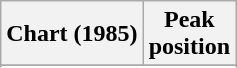<table class="wikitable sortable">
<tr>
<th>Chart (1985)</th>
<th>Peak<br>position</th>
</tr>
<tr>
</tr>
<tr>
</tr>
</table>
